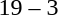<table style="text-align:center">
<tr>
<th width=200></th>
<th width=100></th>
<th width=200></th>
</tr>
<tr>
<td align=right><strong></strong></td>
<td>19 – 3</td>
<td align=left></td>
</tr>
</table>
